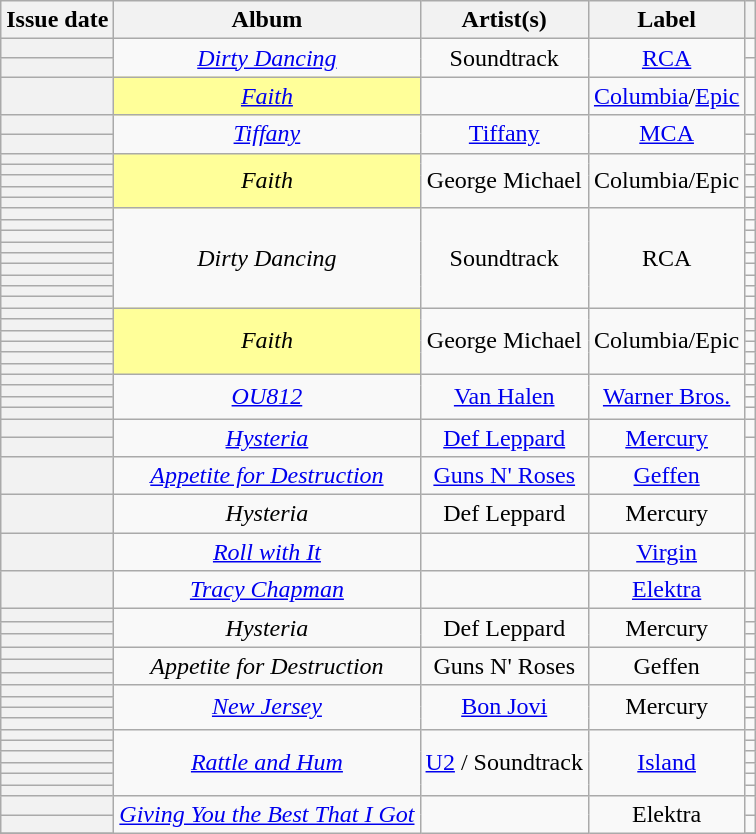<table class="wikitable sortable plainrowheaders" style="text-align: center">
<tr>
<th scope=col>Issue date</th>
<th scope=col>Album</th>
<th scope=col>Artist(s)</th>
<th scope=col>Label</th>
<th scope=col class="unsortable"></th>
</tr>
<tr>
<th scope="row"></th>
<td style="text-align: center;" rowspan=2><em><a href='#'>Dirty Dancing</a></em></td>
<td style="text-align: center;" rowspan=2>Soundtrack</td>
<td style="text-align: center;" rowspan=2><a href='#'>RCA</a></td>
<td></td>
</tr>
<tr>
<th scope="row"></th>
<td></td>
</tr>
<tr>
<th scope="row"></th>
<td bgcolor=#FFFF99 style="text-align: center;"><em><a href='#'>Faith</a></em> </td>
<td style="text-align: center;"></td>
<td style="text-align: center;"><a href='#'>Columbia</a>/<a href='#'>Epic</a></td>
<td></td>
</tr>
<tr>
<th scope="row"></th>
<td style="text-align: center;" rowspan=2><em><a href='#'>Tiffany</a></em></td>
<td style="text-align: center;" rowspan=2><a href='#'>Tiffany</a></td>
<td style="text-align: center;" rowspan=2><a href='#'>MCA</a></td>
<td></td>
</tr>
<tr>
<th scope="row"></th>
<td></td>
</tr>
<tr>
<th scope="row"></th>
<td bgcolor=#FFFF99 style="text-align: center;" rowspan=5><em>Faith</em> </td>
<td style="text-align: center;" rowspan=5 data-sort-value="Michael, George">George Michael</td>
<td style="text-align: center;" rowspan=5>Columbia/Epic</td>
<td></td>
</tr>
<tr>
<th scope="row"></th>
<td></td>
</tr>
<tr>
<th scope="row"></th>
<td></td>
</tr>
<tr>
<th scope="row"></th>
<td></td>
</tr>
<tr>
<th scope="row"></th>
<td></td>
</tr>
<tr>
<th scope="row"></th>
<td style="text-align: center;" rowspan=9><em>Dirty Dancing</em></td>
<td style="text-align: center;" rowspan=9>Soundtrack</td>
<td style="text-align: center;" rowspan=9>RCA</td>
<td></td>
</tr>
<tr>
<th scope="row"></th>
<td></td>
</tr>
<tr>
<th scope="row"></th>
<td></td>
</tr>
<tr>
<th scope="row"></th>
<td></td>
</tr>
<tr>
<th scope="row"></th>
<td></td>
</tr>
<tr>
<th scope="row"></th>
<td></td>
</tr>
<tr>
<th scope="row"></th>
<td></td>
</tr>
<tr>
<th scope="row"></th>
<td></td>
</tr>
<tr>
<th scope="row"></th>
<td></td>
</tr>
<tr>
<th scope="row"></th>
<td bgcolor=#FFFF99 style="text-align: center;" rowspan=6><em>Faith</em> </td>
<td style="text-align: center;" rowspan=6 data-sort-value="Michael, George">George Michael</td>
<td style="text-align: center;" rowspan=6>Columbia/Epic</td>
<td></td>
</tr>
<tr>
<th scope="row"></th>
<td></td>
</tr>
<tr>
<th scope="row"></th>
<td></td>
</tr>
<tr>
<th scope="row"></th>
<td></td>
</tr>
<tr>
<th scope="row"></th>
<td></td>
</tr>
<tr>
<th scope="row"></th>
<td></td>
</tr>
<tr>
<th scope="row"></th>
<td style="text-align: center;" rowspan=4><em><a href='#'>OU812</a></em></td>
<td style="text-align: center;" rowspan=4><a href='#'>Van Halen</a></td>
<td style="text-align: center;" rowspan=4><a href='#'>Warner Bros.</a></td>
<td></td>
</tr>
<tr>
<th scope="row"></th>
<td></td>
</tr>
<tr>
<th scope="row"></th>
<td></td>
</tr>
<tr>
<th scope="row"></th>
<td></td>
</tr>
<tr>
<th scope="row"></th>
<td style="text-align: center;" rowspan=2><em><a href='#'>Hysteria</a></em></td>
<td style="text-align: center;" rowspan=2><a href='#'>Def Leppard</a></td>
<td style="text-align: center;" rowspan=2><a href='#'>Mercury</a></td>
<td></td>
</tr>
<tr>
<th scope="row"></th>
<td></td>
</tr>
<tr>
<th scope="row"></th>
<td style="text-align: center;"><em><a href='#'>Appetite for Destruction</a></em></td>
<td style="text-align: center;"><a href='#'>Guns N' Roses</a></td>
<td style="text-align: center;"><a href='#'>Geffen</a></td>
<td></td>
</tr>
<tr>
<th scope="row"></th>
<td style="text-align: center;"><em>Hysteria</em></td>
<td style="text-align: center;">Def Leppard</td>
<td style="text-align: center;">Mercury</td>
<td></td>
</tr>
<tr>
<th scope="row"></th>
<td style="text-align: center;"><em><a href='#'>Roll with It</a></em></td>
<td style="text-align: center;"></td>
<td style="text-align: center;"><a href='#'>Virgin</a></td>
<td></td>
</tr>
<tr>
<th scope="row"></th>
<td style="text-align: center;"><em><a href='#'>Tracy Chapman</a></em></td>
<td style="text-align: center;"></td>
<td style="text-align: center;"><a href='#'>Elektra</a></td>
<td></td>
</tr>
<tr>
<th scope="row"></th>
<td style="text-align: center;" rowspan=3><em>Hysteria</em></td>
<td style="text-align: center;" rowspan=3>Def Leppard</td>
<td style="text-align: center;" rowspan=3>Mercury</td>
<td></td>
</tr>
<tr>
<th scope="row"></th>
<td></td>
</tr>
<tr>
<th scope="row"></th>
<td></td>
</tr>
<tr>
<th scope="row"></th>
<td style="text-align: center;" rowspan=3><em>Appetite for Destruction</em></td>
<td style="text-align: center;" rowspan=3>Guns N' Roses</td>
<td style="text-align: center;" rowspan=3>Geffen</td>
<td></td>
</tr>
<tr>
<th scope="row"></th>
<td></td>
</tr>
<tr>
<th scope="row"></th>
<td></td>
</tr>
<tr>
<th scope="row"></th>
<td style="text-align: center;" rowspan=4><em><a href='#'>New Jersey</a></em></td>
<td style="text-align: center;" rowspan=4><a href='#'>Bon Jovi</a></td>
<td style="text-align: center;" rowspan=4>Mercury</td>
<td></td>
</tr>
<tr>
<th scope="row"></th>
<td></td>
</tr>
<tr>
<th scope="row"></th>
<td></td>
</tr>
<tr>
<th scope="row"></th>
<td></td>
</tr>
<tr>
<th scope="row"></th>
<td style="text-align: center;" rowspan=6><em><a href='#'>Rattle and Hum</a></em></td>
<td style="text-align: center;" rowspan=6><a href='#'>U2</a> / Soundtrack</td>
<td style="text-align: center;" rowspan=6><a href='#'>Island</a></td>
<td></td>
</tr>
<tr>
<th scope="row"></th>
<td></td>
</tr>
<tr>
<th scope="row"></th>
<td></td>
</tr>
<tr>
<th scope="row"></th>
<td></td>
</tr>
<tr>
<th scope="row"></th>
<td></td>
</tr>
<tr>
<th scope="row"></th>
<td></td>
</tr>
<tr>
<th scope="row"></th>
<td style="text-align: center;" rowspan=6><em><a href='#'>Giving You the Best That I Got</a></em></td>
<td style="text-align: center;" rowspan=6></td>
<td style="text-align: center;" rowspan=6>Elektra</td>
<td></td>
</tr>
<tr>
<th scope="row"></th>
<td></td>
</tr>
<tr>
</tr>
</table>
